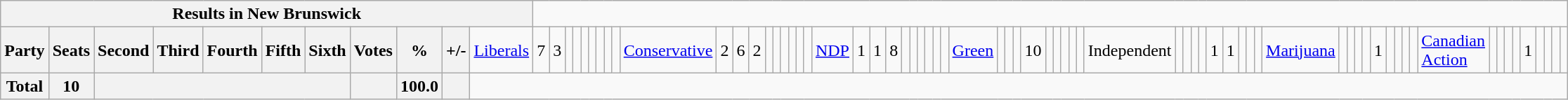<table class="wikitable">
<tr>
<th colspan=12>Results in New Brunswick</th>
</tr>
<tr>
<th colspan=2>Party</th>
<th>Seats</th>
<th>Second</th>
<th>Third</th>
<th>Fourth</th>
<th>Fifth</th>
<th>Sixth</th>
<th>Votes</th>
<th>%</th>
<th>+/-<br></th>
<td><a href='#'>Liberals</a></td>
<td align="right">7</td>
<td align="right">3</td>
<td align="right"></td>
<td align="right"></td>
<td align="right"></td>
<td align="right"></td>
<td align="right"></td>
<td align="right"></td>
<td align="right"><br></td>
<td><a href='#'>Conservative</a></td>
<td align="right">2</td>
<td align="right">6</td>
<td align="right">2</td>
<td align="right"></td>
<td align="right"></td>
<td align="right"></td>
<td align="right"></td>
<td align="right"></td>
<td align="right"><br></td>
<td><a href='#'>NDP</a></td>
<td align="right">1</td>
<td align="right">1</td>
<td align="right">8</td>
<td align="right"></td>
<td align="right"></td>
<td align="right"></td>
<td align="right"></td>
<td align="right"></td>
<td align="right"><br></td>
<td><a href='#'>Green</a></td>
<td align="right"></td>
<td align="right"></td>
<td align="right"></td>
<td align="right">10</td>
<td align="right"></td>
<td align="right"></td>
<td align="right"></td>
<td align="right"></td>
<td align="right"><br></td>
<td>Independent</td>
<td align="right"></td>
<td align="right"></td>
<td align="right"></td>
<td align="right"></td>
<td align="right">1</td>
<td align="right">1</td>
<td align="right"></td>
<td align="right"></td>
<td align="right"><br></td>
<td><a href='#'>Marijuana</a></td>
<td align="right"></td>
<td align="right"></td>
<td align="right"></td>
<td align="right"></td>
<td align="right">1</td>
<td align="right"></td>
<td align="right"></td>
<td align="right"></td>
<td align="right"><br></td>
<td><a href='#'>Canadian Action</a></td>
<td align="right"></td>
<td align="right"></td>
<td align="right"></td>
<td align="right"></td>
<td align="right">1</td>
<td align="right"></td>
<td align="right"></td>
<td align="right"></td>
<td align="right"></td>
</tr>
<tr>
<th colspan="2">Total</th>
<th>10</th>
<th colspan="5"></th>
<th></th>
<th>100.0</th>
<th></th>
</tr>
</table>
